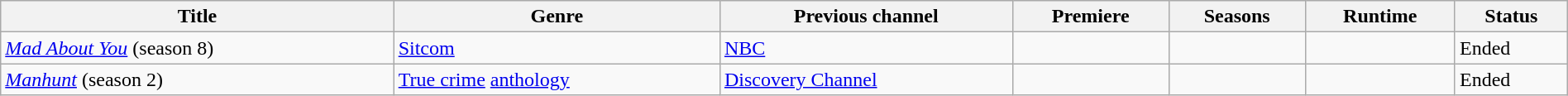<table class="wikitable sortable" style="width:100%;">
<tr>
<th>Title</th>
<th>Genre</th>
<th>Previous channel</th>
<th>Premiere</th>
<th>Seasons</th>
<th>Runtime</th>
<th>Status</th>
</tr>
<tr>
<td><em><a href='#'>Mad About You</a></em> (season 8)</td>
<td><a href='#'>Sitcom</a></td>
<td><a href='#'>NBC</a></td>
<td></td>
<td></td>
<td></td>
<td>Ended</td>
</tr>
<tr>
<td><em><a href='#'>Manhunt</a></em> (season 2)</td>
<td><a href='#'>True crime</a> <a href='#'>anthology</a></td>
<td><a href='#'>Discovery Channel</a></td>
<td></td>
<td></td>
<td></td>
<td>Ended</td>
</tr>
</table>
